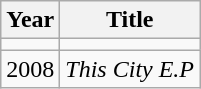<table class="wikitable" style="text-align:center;">
<tr>
<th>Year</th>
<th>Title</th>
</tr>
<tr>
<td></td>
</tr>
<tr>
<td>2008</td>
<td><em>This City E.P</em></td>
</tr>
</table>
